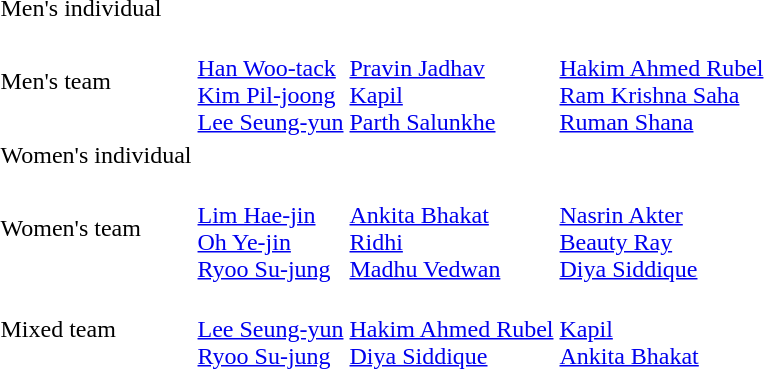<table>
<tr>
<td>Men's individual</td>
<td></td>
<td></td>
<td></td>
</tr>
<tr>
<td>Men's team</td>
<td><br><a href='#'>Han Woo-tack</a><br><a href='#'>Kim Pil-joong</a><br><a href='#'>Lee Seung-yun</a></td>
<td><br><a href='#'>Pravin Jadhav</a><br><a href='#'>Kapil</a><br><a href='#'>Parth Salunkhe</a></td>
<td><br><a href='#'>Hakim Ahmed Rubel</a><br><a href='#'>Ram Krishna Saha</a><br><a href='#'>Ruman Shana</a></td>
</tr>
<tr>
<td>Women's individual</td>
<td></td>
<td></td>
<td></td>
</tr>
<tr>
<td>Women's team</td>
<td><br><a href='#'>Lim Hae-jin</a><br><a href='#'>Oh Ye-jin</a><br><a href='#'>Ryoo Su-jung</a></td>
<td><br><a href='#'>Ankita Bhakat</a><br><a href='#'>Ridhi</a><br><a href='#'>Madhu Vedwan</a></td>
<td><br><a href='#'>Nasrin Akter</a><br><a href='#'>Beauty Ray</a><br><a href='#'>Diya Siddique</a></td>
</tr>
<tr>
<td>Mixed team</td>
<td><br><a href='#'>Lee Seung-yun</a><br><a href='#'>Ryoo Su-jung</a></td>
<td><br><a href='#'>Hakim Ahmed Rubel</a><br><a href='#'>Diya Siddique</a></td>
<td><br><a href='#'>Kapil</a><br><a href='#'>Ankita Bhakat</a></td>
</tr>
</table>
